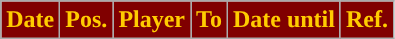<table class="wikitable plainrowheaders sortable">
<tr>
<th style="color:#FFCC00; background:#800000; ">Date</th>
<th style="color:#FFCC00; background:#800000; ">Pos.</th>
<th style="color:#FFCC00; background:#800000; ">Player</th>
<th style="color:#FFCC00; background:#800000; ">To</th>
<th style="color:#FFCC00; background:#800000; ">Date until</th>
<th style="color:#FFCC00; background:#800000; ">Ref.</th>
</tr>
</table>
